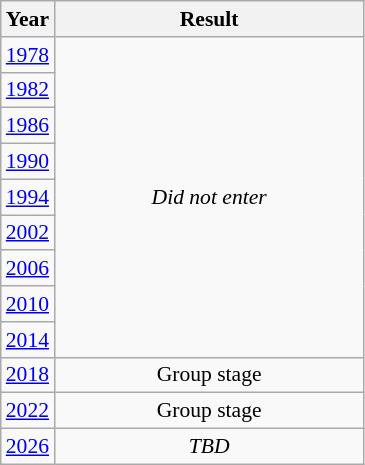<table class="wikitable" style="text-align: center; font-size:90%">
<tr>
<th>Year</th>
<th style="width:200px">Result</th>
</tr>
<tr>
<td> <a href='#'>1978</a></td>
<td rowspan="9"><em>Did not enter</em></td>
</tr>
<tr>
<td> <a href='#'>1982</a></td>
</tr>
<tr>
<td> <a href='#'>1986</a></td>
</tr>
<tr>
<td> <a href='#'>1990</a></td>
</tr>
<tr>
<td> <a href='#'>1994</a></td>
</tr>
<tr>
<td> <a href='#'>2002</a></td>
</tr>
<tr>
<td> <a href='#'>2006</a></td>
</tr>
<tr>
<td> <a href='#'>2010</a></td>
</tr>
<tr>
<td> <a href='#'>2014</a></td>
</tr>
<tr>
<td> <a href='#'>2018</a></td>
<td>Group stage</td>
</tr>
<tr>
<td> <a href='#'>2022</a></td>
<td>Group stage</td>
</tr>
<tr>
<td> <a href='#'>2026</a></td>
<td><em>TBD</em></td>
</tr>
</table>
